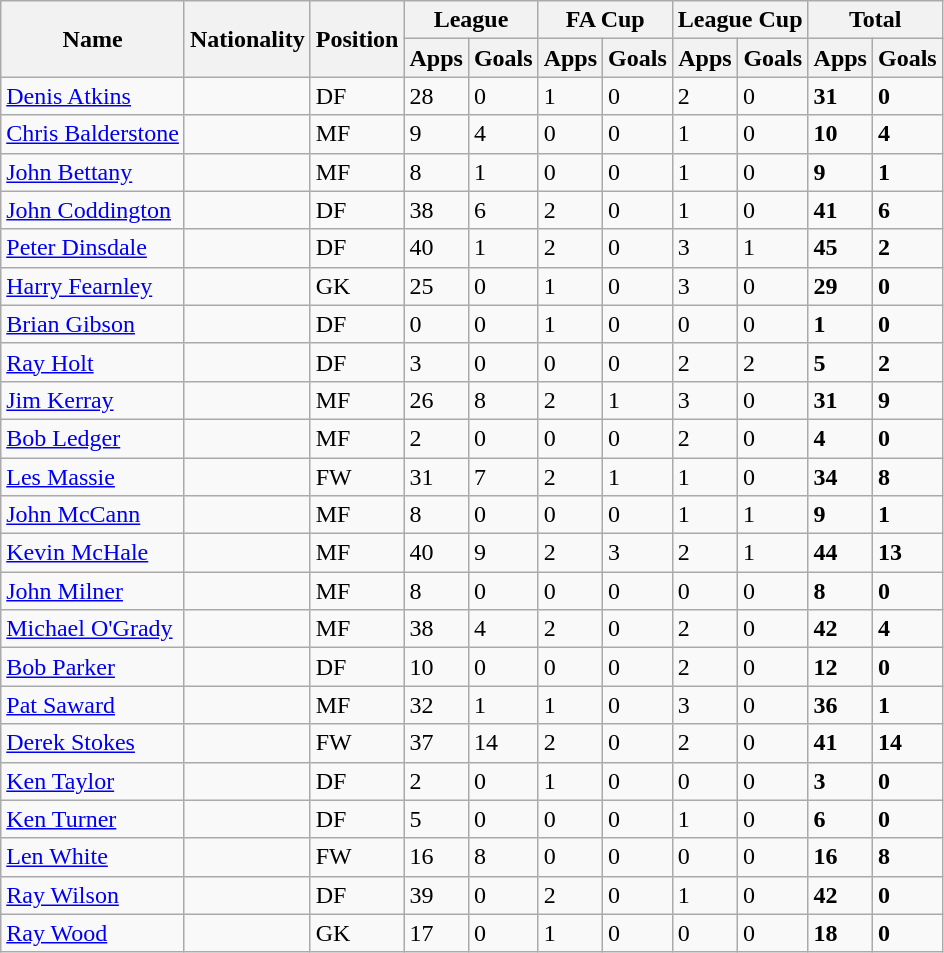<table class="wikitable sortable">
<tr>
<th scope=col rowspan=2>Name</th>
<th scope=col rowspan=2>Nationality</th>
<th scope=col rowspan=2>Position</th>
<th colspan=2>League</th>
<th colspan=2>FA Cup</th>
<th colspan=2>League Cup</th>
<th colspan=2>Total</th>
</tr>
<tr>
<th>Apps</th>
<th>Goals</th>
<th>Apps</th>
<th>Goals</th>
<th>Apps</th>
<th>Goals</th>
<th>Apps</th>
<th>Goals</th>
</tr>
<tr>
<td><a href='#'>Denis Atkins</a></td>
<td></td>
<td>DF</td>
<td>28</td>
<td>0</td>
<td>1</td>
<td>0</td>
<td>2</td>
<td>0</td>
<td><strong>31</strong></td>
<td><strong>0</strong></td>
</tr>
<tr>
<td><a href='#'>Chris Balderstone</a></td>
<td></td>
<td>MF</td>
<td>9</td>
<td>4</td>
<td>0</td>
<td>0</td>
<td>1</td>
<td>0</td>
<td><strong>10</strong></td>
<td><strong>4</strong></td>
</tr>
<tr>
<td><a href='#'>John Bettany</a></td>
<td></td>
<td>MF</td>
<td>8</td>
<td>1</td>
<td>0</td>
<td>0</td>
<td>1</td>
<td>0</td>
<td><strong>9</strong></td>
<td><strong>1</strong></td>
</tr>
<tr>
<td><a href='#'>John Coddington</a></td>
<td></td>
<td>DF</td>
<td>38</td>
<td>6</td>
<td>2</td>
<td>0</td>
<td>1</td>
<td>0</td>
<td><strong>41</strong></td>
<td><strong>6</strong></td>
</tr>
<tr>
<td><a href='#'>Peter Dinsdale</a></td>
<td></td>
<td>DF</td>
<td>40</td>
<td>1</td>
<td>2</td>
<td>0</td>
<td>3</td>
<td>1</td>
<td><strong>45</strong></td>
<td><strong>2</strong></td>
</tr>
<tr>
<td><a href='#'>Harry Fearnley</a></td>
<td></td>
<td>GK</td>
<td>25</td>
<td>0</td>
<td>1</td>
<td>0</td>
<td>3</td>
<td>0</td>
<td><strong>29</strong></td>
<td><strong>0</strong></td>
</tr>
<tr>
<td><a href='#'>Brian Gibson</a></td>
<td></td>
<td>DF</td>
<td>0</td>
<td>0</td>
<td>1</td>
<td>0</td>
<td>0</td>
<td>0</td>
<td><strong>1</strong></td>
<td><strong>0</strong></td>
</tr>
<tr>
<td><a href='#'>Ray Holt</a></td>
<td></td>
<td>DF</td>
<td>3</td>
<td>0</td>
<td>0</td>
<td>0</td>
<td>2</td>
<td>2</td>
<td><strong>5</strong></td>
<td><strong>2</strong></td>
</tr>
<tr>
<td><a href='#'>Jim Kerray</a></td>
<td></td>
<td>MF</td>
<td>26</td>
<td>8</td>
<td>2</td>
<td>1</td>
<td>3</td>
<td>0</td>
<td><strong>31</strong></td>
<td><strong>9</strong></td>
</tr>
<tr>
<td><a href='#'>Bob Ledger</a></td>
<td></td>
<td>MF</td>
<td>2</td>
<td>0</td>
<td>0</td>
<td>0</td>
<td>2</td>
<td>0</td>
<td><strong>4</strong></td>
<td><strong>0</strong></td>
</tr>
<tr>
<td><a href='#'>Les Massie</a></td>
<td></td>
<td>FW</td>
<td>31</td>
<td>7</td>
<td>2</td>
<td>1</td>
<td>1</td>
<td>0</td>
<td><strong>34</strong></td>
<td><strong>8</strong></td>
</tr>
<tr>
<td><a href='#'>John McCann</a></td>
<td></td>
<td>MF</td>
<td>8</td>
<td>0</td>
<td>0</td>
<td>0</td>
<td>1</td>
<td>1</td>
<td><strong>9</strong></td>
<td><strong>1</strong></td>
</tr>
<tr>
<td><a href='#'>Kevin McHale</a></td>
<td></td>
<td>MF</td>
<td>40</td>
<td>9</td>
<td>2</td>
<td>3</td>
<td>2</td>
<td>1</td>
<td><strong>44</strong></td>
<td><strong>13</strong></td>
</tr>
<tr>
<td><a href='#'>John Milner</a></td>
<td></td>
<td>MF</td>
<td>8</td>
<td>0</td>
<td>0</td>
<td>0</td>
<td>0</td>
<td>0</td>
<td><strong>8</strong></td>
<td><strong>0</strong></td>
</tr>
<tr>
<td><a href='#'>Michael O'Grady</a></td>
<td></td>
<td>MF</td>
<td>38</td>
<td>4</td>
<td>2</td>
<td>0</td>
<td>2</td>
<td>0</td>
<td><strong>42</strong></td>
<td><strong>4</strong></td>
</tr>
<tr>
<td><a href='#'>Bob Parker</a></td>
<td></td>
<td>DF</td>
<td>10</td>
<td>0</td>
<td>0</td>
<td>0</td>
<td>2</td>
<td>0</td>
<td><strong>12</strong></td>
<td><strong>0</strong></td>
</tr>
<tr>
<td><a href='#'>Pat Saward</a></td>
<td></td>
<td>MF</td>
<td>32</td>
<td>1</td>
<td>1</td>
<td>0</td>
<td>3</td>
<td>0</td>
<td><strong>36</strong></td>
<td><strong>1</strong></td>
</tr>
<tr>
<td><a href='#'>Derek Stokes</a></td>
<td></td>
<td>FW</td>
<td>37</td>
<td>14</td>
<td>2</td>
<td>0</td>
<td>2</td>
<td>0</td>
<td><strong>41</strong></td>
<td><strong>14</strong></td>
</tr>
<tr>
<td><a href='#'>Ken Taylor</a></td>
<td></td>
<td>DF</td>
<td>2</td>
<td>0</td>
<td>1</td>
<td>0</td>
<td>0</td>
<td>0</td>
<td><strong>3</strong></td>
<td><strong>0</strong></td>
</tr>
<tr>
<td><a href='#'>Ken Turner</a></td>
<td></td>
<td>DF</td>
<td>5</td>
<td>0</td>
<td>0</td>
<td>0</td>
<td>1</td>
<td>0</td>
<td><strong>6</strong></td>
<td><strong>0</strong></td>
</tr>
<tr>
<td><a href='#'>Len White</a></td>
<td></td>
<td>FW</td>
<td>16</td>
<td>8</td>
<td>0</td>
<td>0</td>
<td>0</td>
<td>0</td>
<td><strong>16</strong></td>
<td><strong>8</strong></td>
</tr>
<tr>
<td><a href='#'>Ray Wilson</a></td>
<td></td>
<td>DF</td>
<td>39</td>
<td>0</td>
<td>2</td>
<td>0</td>
<td>1</td>
<td>0</td>
<td><strong>42</strong></td>
<td><strong>0</strong></td>
</tr>
<tr>
<td><a href='#'>Ray Wood</a></td>
<td></td>
<td>GK</td>
<td>17</td>
<td>0</td>
<td>1</td>
<td>0</td>
<td>0</td>
<td>0</td>
<td><strong>18</strong></td>
<td><strong>0</strong></td>
</tr>
</table>
